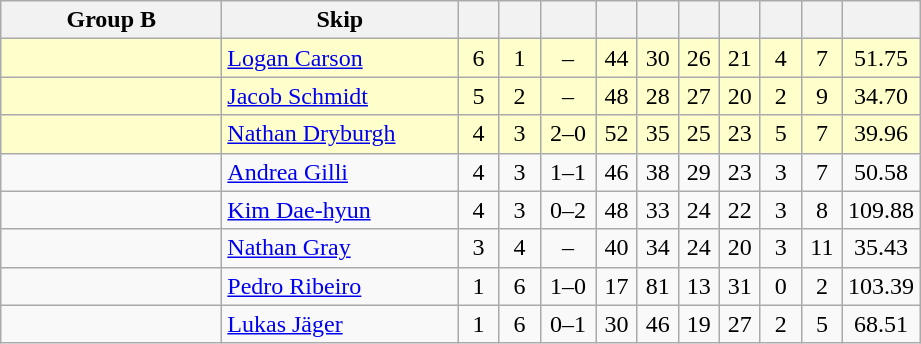<table class=wikitable style="text-align:center;">
<tr>
<th width=140>Group B</th>
<th width=150>Skip</th>
<th width=20></th>
<th width=20></th>
<th width=30></th>
<th width=20></th>
<th width=20></th>
<th width=20></th>
<th width=20></th>
<th width=20></th>
<th width=20></th>
<th width=20></th>
</tr>
<tr bgcolor=#ffffcc>
<td style="text-align:left;"></td>
<td style="text-align:left;"><a href='#'>Logan Carson</a></td>
<td>6</td>
<td>1</td>
<td>–</td>
<td>44</td>
<td>30</td>
<td>26</td>
<td>21</td>
<td>4</td>
<td>7</td>
<td>51.75</td>
</tr>
<tr bgcolor=#ffffcc>
<td style="text-align:left;"></td>
<td style="text-align:left;"><a href='#'>Jacob Schmidt</a></td>
<td>5</td>
<td>2</td>
<td>–</td>
<td>48</td>
<td>28</td>
<td>27</td>
<td>20</td>
<td>2</td>
<td>9</td>
<td>34.70</td>
</tr>
<tr bgcolor=#ffffcc>
<td style="text-align:left;"></td>
<td style="text-align:left;"><a href='#'>Nathan Dryburgh</a></td>
<td>4</td>
<td>3</td>
<td>2–0</td>
<td>52</td>
<td>35</td>
<td>25</td>
<td>23</td>
<td>5</td>
<td>7</td>
<td>39.96</td>
</tr>
<tr>
<td style="text-align:left;"></td>
<td style="text-align:left;"><a href='#'>Andrea Gilli</a></td>
<td>4</td>
<td>3</td>
<td>1–1</td>
<td>46</td>
<td>38</td>
<td>29</td>
<td>23</td>
<td>3</td>
<td>7</td>
<td>50.58</td>
</tr>
<tr>
<td style="text-align:left;"></td>
<td style="text-align:left;"><a href='#'>Kim Dae-hyun</a></td>
<td>4</td>
<td>3</td>
<td>0–2</td>
<td>48</td>
<td>33</td>
<td>24</td>
<td>22</td>
<td>3</td>
<td>8</td>
<td>109.88</td>
</tr>
<tr>
<td style="text-align:left;"></td>
<td style="text-align:left;"><a href='#'>Nathan Gray</a></td>
<td>3</td>
<td>4</td>
<td>–</td>
<td>40</td>
<td>34</td>
<td>24</td>
<td>20</td>
<td>3</td>
<td>11</td>
<td>35.43</td>
</tr>
<tr>
<td style="text-align:left;"></td>
<td style="text-align:left;"><a href='#'>Pedro Ribeiro</a></td>
<td>1</td>
<td>6</td>
<td>1–0</td>
<td>17</td>
<td>81</td>
<td>13</td>
<td>31</td>
<td>0</td>
<td>2</td>
<td>103.39</td>
</tr>
<tr>
<td style="text-align:left;"></td>
<td style="text-align:left;"><a href='#'>Lukas Jäger</a></td>
<td>1</td>
<td>6</td>
<td>0–1</td>
<td>30</td>
<td>46</td>
<td>19</td>
<td>27</td>
<td>2</td>
<td>5</td>
<td>68.51</td>
</tr>
</table>
